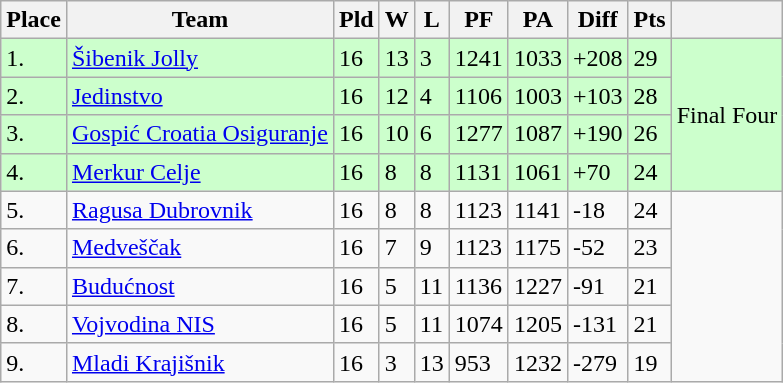<table class="wikitable">
<tr>
<th>Place</th>
<th>Team</th>
<th>Pld</th>
<th>W</th>
<th>L</th>
<th>PF</th>
<th>PA</th>
<th>Diff</th>
<th>Pts</th>
<th></th>
</tr>
<tr bgcolor=#ccffcc>
<td>1.</td>
<td> <a href='#'>Šibenik Jolly</a></td>
<td>16</td>
<td>13</td>
<td>3</td>
<td>1241</td>
<td>1033</td>
<td>+208</td>
<td>29</td>
<td rowspan="4">Final Four</td>
</tr>
<tr bgcolor=#ccffcc>
<td>2.</td>
<td> <a href='#'>Jedinstvo</a></td>
<td>16</td>
<td>12</td>
<td>4</td>
<td>1106</td>
<td>1003</td>
<td>+103</td>
<td>28</td>
</tr>
<tr bgcolor=#ccffcc>
<td>3.</td>
<td> <a href='#'>Gospić Croatia Osiguranje</a></td>
<td>16</td>
<td>10</td>
<td>6</td>
<td>1277</td>
<td>1087</td>
<td>+190</td>
<td>26</td>
</tr>
<tr bgcolor=#ccffcc>
<td>4.</td>
<td> <a href='#'>Merkur Celje</a></td>
<td>16</td>
<td>8</td>
<td>8</td>
<td>1131</td>
<td>1061</td>
<td>+70</td>
<td>24</td>
</tr>
<tr>
<td>5.</td>
<td> <a href='#'>Ragusa Dubrovnik</a></td>
<td>16</td>
<td>8</td>
<td>8</td>
<td>1123</td>
<td>1141</td>
<td>-18</td>
<td>24</td>
<td rowspan="5"></td>
</tr>
<tr>
<td>6.</td>
<td> <a href='#'>Medveščak</a></td>
<td>16</td>
<td>7</td>
<td>9</td>
<td>1123</td>
<td>1175</td>
<td>-52</td>
<td>23</td>
</tr>
<tr>
<td>7.</td>
<td> <a href='#'>Budućnost</a></td>
<td>16</td>
<td>5</td>
<td>11</td>
<td>1136</td>
<td>1227</td>
<td>-91</td>
<td>21</td>
</tr>
<tr>
<td>8.</td>
<td> <a href='#'>Vojvodina NIS</a></td>
<td>16</td>
<td>5</td>
<td>11</td>
<td>1074</td>
<td>1205</td>
<td>-131</td>
<td>21</td>
</tr>
<tr>
<td>9.</td>
<td> <a href='#'>Mladi Krajišnik</a></td>
<td>16</td>
<td>3</td>
<td>13</td>
<td>953</td>
<td>1232</td>
<td>-279</td>
<td>19</td>
</tr>
</table>
